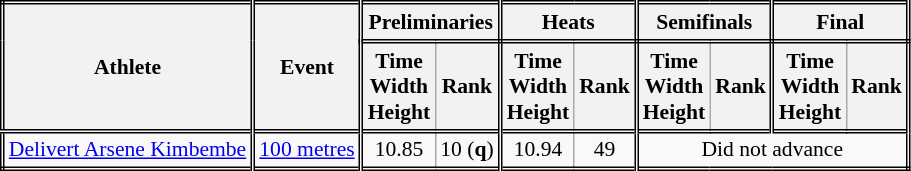<table class=wikitable style="font-size:90%; border: double;">
<tr>
<th rowspan="2" style="border-right:double">Athlete</th>
<th rowspan="2" style="border-right:double">Event</th>
<th colspan="2" style="border-right:double; border-bottom:double;">Preliminaries</th>
<th colspan="2" style="border-right:double; border-bottom:double;">Heats</th>
<th colspan="2" style="border-right:double; border-bottom:double;">Semifinals</th>
<th colspan="2" style="border-right:double; border-bottom:double;">Final</th>
</tr>
<tr>
<th>Time<br>Width<br>Height</th>
<th style="border-right:double">Rank</th>
<th>Time<br>Width<br>Height</th>
<th style="border-right:double">Rank</th>
<th>Time<br>Width<br>Height</th>
<th style="border-right:double">Rank</th>
<th>Time<br>Width<br>Height</th>
<th style="border-right:double">Rank</th>
</tr>
<tr style="border-top: double;">
<td style="border-right:double"><a href='#'>Delivert Arsene Kimbembe</a></td>
<td style="border-right:double"><a href='#'>100 metres</a></td>
<td align=center>10.85</td>
<td align=center style="border-right:double">10 (<strong>q</strong>)</td>
<td align=center>10.94</td>
<td align=center style="border-right:double">49</td>
<td colspan="4" align=center>Did not advance</td>
</tr>
</table>
